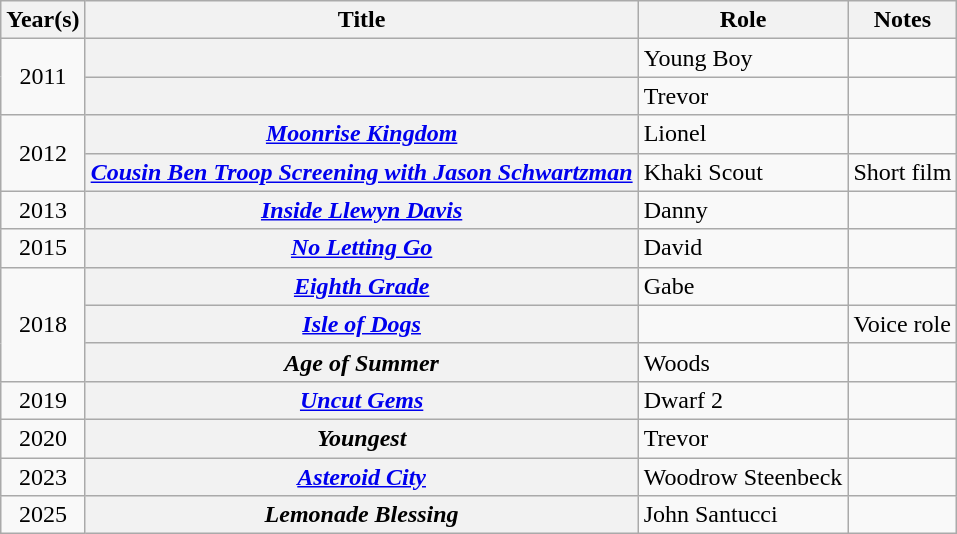<table class="wikitable plainrowheaders sortable">
<tr>
<th>Year(s)</th>
<th>Title</th>
<th>Role</th>
<th class="unsortable">Notes</th>
</tr>
<tr>
<td rowspan="2" style="text-align:center;">2011</td>
<th scope=row><em></em></th>
<td>Young Boy</td>
<td></td>
</tr>
<tr>
<th scope=row><em></em></th>
<td>Trevor</td>
<td></td>
</tr>
<tr>
<td rowspan="2" style="text-align:center;">2012</td>
<th scope=row><em><a href='#'>Moonrise Kingdom</a></em></th>
<td>Lionel</td>
<td></td>
</tr>
<tr>
<th scope=row><em><a href='#'>Cousin Ben Troop Screening with Jason Schwartzman</a></em></th>
<td>Khaki Scout</td>
<td>Short film</td>
</tr>
<tr>
<td style="text-align:center;">2013</td>
<th scope=row><em><a href='#'>Inside Llewyn Davis</a></em></th>
<td>Danny</td>
<td></td>
</tr>
<tr>
<td style="text-align:center;">2015</td>
<th scope=row><em><a href='#'>No Letting Go</a></em></th>
<td>David</td>
<td></td>
</tr>
<tr>
<td rowspan="3" style="text-align:center;">2018</td>
<th scope=row><em><a href='#'>Eighth Grade</a></em></th>
<td>Gabe</td>
<td></td>
</tr>
<tr>
<th scope=row><em><a href='#'>Isle of Dogs</a></em></th>
<td></td>
<td>Voice role</td>
</tr>
<tr>
<th scope=row><em>Age of Summer</em></th>
<td>Woods</td>
<td></td>
</tr>
<tr>
<td style="text-align:center;">2019</td>
<th scope=row><em><a href='#'>Uncut Gems</a></em></th>
<td>Dwarf 2</td>
<td></td>
</tr>
<tr>
<td style="text-align:center;">2020</td>
<th scope=row><em>Youngest</em></th>
<td>Trevor</td>
<td></td>
</tr>
<tr>
<td style="text-align:center;">2023</td>
<th scope=row><em><a href='#'>Asteroid City</a></em></th>
<td>Woodrow Steenbeck</td>
<td></td>
</tr>
<tr>
<td style="text-align:center;">2025</td>
<th scope=row><em>Lemonade Blessing</em></th>
<td>John Santucci</td>
</tr>
</table>
